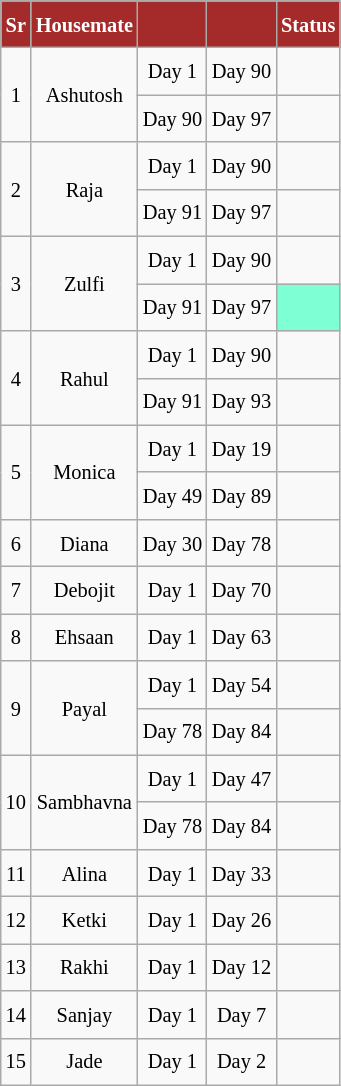<table class="wikitable sortable" style=" text-align:center; font-size:85%;  line-height:25px; width:auto;">
<tr>
<th scope="col" style="background:#A52A2A; color:#fff;">Sr</th>
<th scope="col" style="background:#A52A2A; color:#fff;">Housemate</th>
<th scope="col" style="background:#A52A2A; color:#fff;"></th>
<th scope="col" style="background:#A52A2A; color:#fff;"></th>
<th scope="col" style="background:#A52A2A; color:#fff;">Status</th>
</tr>
<tr>
<td rowspan="2">1</td>
<td rowspan="2">Ashutosh</td>
<td>Day 1</td>
<td>Day 90</td>
<td></td>
</tr>
<tr>
<td>Day 90</td>
<td>Day 97</td>
<td></td>
</tr>
<tr>
<td rowspan="2">2</td>
<td rowspan="2">Raja</td>
<td>Day 1</td>
<td>Day 90</td>
<td></td>
</tr>
<tr>
<td>Day 91</td>
<td>Day 97</td>
<td></td>
</tr>
<tr>
<td rowspan="2">3</td>
<td rowspan="2">Zulfi</td>
<td>Day 1</td>
<td>Day 90</td>
<td></td>
</tr>
<tr>
<td>Day 91</td>
<td>Day 97</td>
<td style="background:#7FFFD4;"></td>
</tr>
<tr>
<td rowspan="2">4</td>
<td rowspan="2">Rahul</td>
<td>Day 1</td>
<td>Day 90</td>
<td></td>
</tr>
<tr>
<td>Day 91</td>
<td>Day 93</td>
<td></td>
</tr>
<tr>
<td rowspan="2">5</td>
<td rowspan="2">Monica</td>
<td>Day 1</td>
<td>Day 19</td>
<td></td>
</tr>
<tr>
<td>Day 49</td>
<td>Day 89</td>
<td></td>
</tr>
<tr>
<td>6</td>
<td>Diana</td>
<td>Day 30</td>
<td>Day 78</td>
<td></td>
</tr>
<tr>
<td>7</td>
<td>Debojit</td>
<td>Day 1</td>
<td>Day 70</td>
<td></td>
</tr>
<tr>
<td>8</td>
<td>Ehsaan</td>
<td>Day 1</td>
<td>Day 63</td>
<td></td>
</tr>
<tr>
<td rowspan="2">9</td>
<td rowspan="2">Payal</td>
<td>Day 1</td>
<td>Day 54</td>
<td></td>
</tr>
<tr>
<td>Day 78</td>
<td>Day 84</td>
<td></td>
</tr>
<tr>
<td rowspan="2">10</td>
<td rowspan="2">Sambhavna</td>
<td>Day 1</td>
<td>Day 47</td>
<td></td>
</tr>
<tr>
<td>Day 78</td>
<td>Day 84</td>
<td></td>
</tr>
<tr>
<td>11</td>
<td>Alina</td>
<td>Day 1</td>
<td>Day 33</td>
<td></td>
</tr>
<tr>
<td>12</td>
<td>Ketki</td>
<td>Day 1</td>
<td>Day 26</td>
<td></td>
</tr>
<tr>
<td>13</td>
<td>Rakhi</td>
<td>Day 1</td>
<td>Day 12</td>
<td></td>
</tr>
<tr>
<td>14</td>
<td>Sanjay</td>
<td>Day 1</td>
<td>Day 7</td>
<td></td>
</tr>
<tr>
<td>15</td>
<td>Jade</td>
<td>Day 1</td>
<td>Day 2</td>
<td></td>
</tr>
</table>
